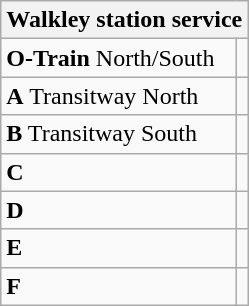<table class="wikitable" style="max-width:480px;">
<tr>
<th colspan="2">Walkley station service</th>
</tr>
<tr>
<td><strong>O-Train</strong> North/South</td>
<td></td>
</tr>
<tr>
<td><strong>A</strong> Transitway North</td>
<td>    </td>
</tr>
<tr>
<td><strong>B</strong> Transitway South</td>
<td>   </td>
</tr>
<tr>
<td><strong>C</strong></td>
<td></td>
</tr>
<tr>
<td><strong>D</strong></td>
<td></td>
</tr>
<tr>
<td><strong>E</strong></td>
<td>    </td>
</tr>
<tr>
<td><strong>F</strong></td>
<td>    </td>
</tr>
</table>
